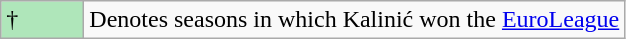<table class="wikitable">
<tr>
<td style="background:#AFE6BA; width:3em;">†</td>
<td>Denotes seasons in which Kalinić won the <a href='#'>EuroLeague</a></td>
</tr>
</table>
